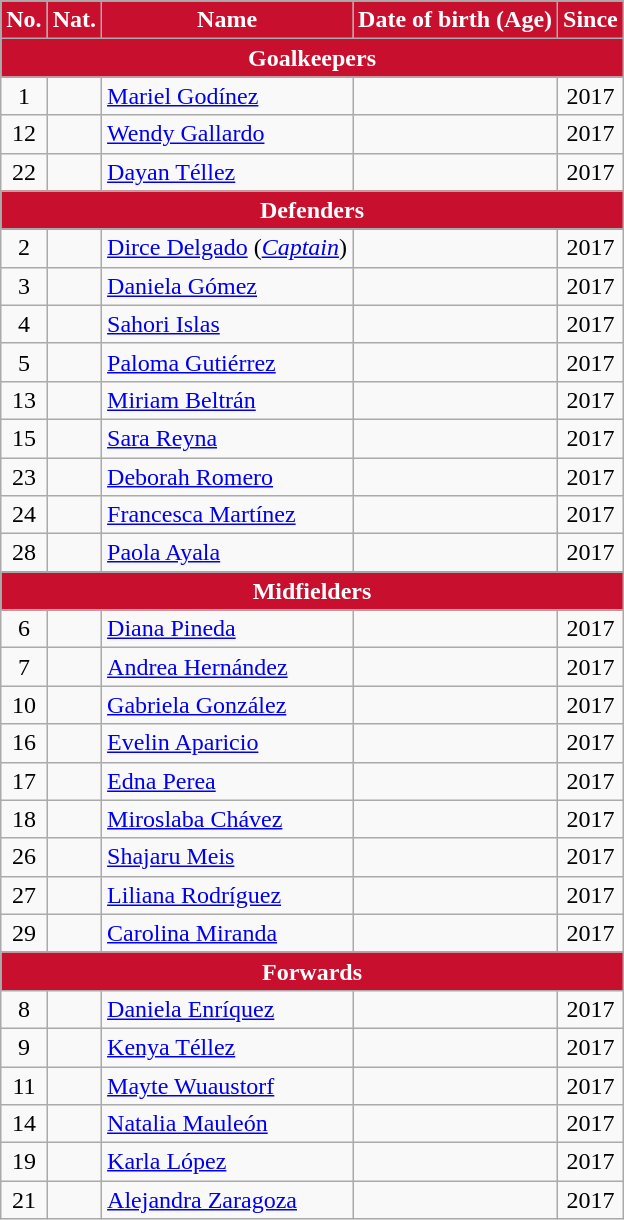<table class="wikitable" style="text-align:center; font-size:100%;">
<tr>
<th style=background-color:#C8102E;color:#FFFFFF>No.</th>
<th style=background-color:#C8102E;color:#FFFFFF>Nat.</th>
<th style=background-color:#C8102E;color:#FFFFFF>Name</th>
<th style=background-color:#C8102E;color:#FFFFFF>Date of birth (Age)</th>
<th style=background-color:#C8102E;color:#FFFFFF>Since</th>
</tr>
<tr>
<th colspan="5" style="background:#C8102E; color:#FFFFFF; text-align:center;">Goalkeepers</th>
</tr>
<tr>
<td>1</td>
<td></td>
<td align=left><a href='#'>Mariel Godínez</a></td>
<td></td>
<td>2017</td>
</tr>
<tr>
<td>12</td>
<td></td>
<td align=left><a href='#'>Wendy Gallardo</a></td>
<td></td>
<td>2017</td>
</tr>
<tr>
<td>22</td>
<td></td>
<td align=left><a href='#'>Dayan Téllez</a></td>
<td></td>
<td>2017</td>
</tr>
<tr>
<th colspan="5" style="background:#C8102E; color:#FFFFFF; text-align:center;">Defenders</th>
</tr>
<tr>
<td>2</td>
<td></td>
<td align=left><a href='#'>Dirce Delgado</a> (<em><a href='#'>Captain</a></em>)</td>
<td></td>
<td>2017</td>
</tr>
<tr>
<td>3</td>
<td></td>
<td align=left><a href='#'>Daniela Gómez</a></td>
<td></td>
<td>2017</td>
</tr>
<tr>
<td>4</td>
<td></td>
<td align=left><a href='#'>Sahori Islas</a></td>
<td></td>
<td>2017</td>
</tr>
<tr>
<td>5</td>
<td></td>
<td align=left><a href='#'>Paloma Gutiérrez</a></td>
<td></td>
<td>2017</td>
</tr>
<tr>
<td>13</td>
<td></td>
<td align=left><a href='#'>Miriam Beltrán</a></td>
<td></td>
<td>2017</td>
</tr>
<tr>
<td>15</td>
<td></td>
<td align=left><a href='#'>Sara Reyna</a></td>
<td></td>
<td>2017</td>
</tr>
<tr>
<td>23</td>
<td></td>
<td align=left><a href='#'>Deborah Romero</a></td>
<td></td>
<td>2017</td>
</tr>
<tr>
<td>24</td>
<td></td>
<td align=left><a href='#'>Francesca Martínez</a></td>
<td></td>
<td>2017</td>
</tr>
<tr>
<td>28</td>
<td></td>
<td align=left><a href='#'>Paola Ayala</a></td>
<td></td>
<td>2017</td>
</tr>
<tr>
<th colspan="5" style="background:#C8102E; color:#FFFFFF; text-align:center;">Midfielders</th>
</tr>
<tr>
<td>6</td>
<td></td>
<td align=left><a href='#'>Diana Pineda</a></td>
<td></td>
<td>2017</td>
</tr>
<tr>
<td>7</td>
<td></td>
<td align=left><a href='#'>Andrea Hernández</a></td>
<td></td>
<td>2017</td>
</tr>
<tr>
<td>10</td>
<td></td>
<td align=left><a href='#'>Gabriela González</a></td>
<td></td>
<td>2017</td>
</tr>
<tr>
<td>16</td>
<td></td>
<td align=left><a href='#'>Evelin Aparicio</a></td>
<td></td>
<td>2017</td>
</tr>
<tr>
<td>17</td>
<td></td>
<td align=left><a href='#'>Edna Perea</a></td>
<td></td>
<td>2017</td>
</tr>
<tr>
<td>18</td>
<td></td>
<td align=left><a href='#'>Miroslaba Chávez</a></td>
<td></td>
<td>2017</td>
</tr>
<tr>
<td>26</td>
<td></td>
<td align=left><a href='#'>Shajaru Meis</a></td>
<td></td>
<td>2017</td>
</tr>
<tr>
<td>27</td>
<td></td>
<td align=left><a href='#'>Liliana Rodríguez</a></td>
<td></td>
<td>2017</td>
</tr>
<tr>
<td>29</td>
<td></td>
<td align=left><a href='#'>Carolina Miranda</a></td>
<td></td>
<td>2017</td>
</tr>
<tr>
<th colspan="5" style="background:#C8102E; color:#FFFFFF; text-align:center;">Forwards</th>
</tr>
<tr>
<td>8</td>
<td></td>
<td align=left><a href='#'>Daniela Enríquez</a></td>
<td></td>
<td>2017</td>
</tr>
<tr>
<td>9</td>
<td></td>
<td align=left><a href='#'>Kenya Téllez</a></td>
<td></td>
<td>2017</td>
</tr>
<tr>
<td>11</td>
<td></td>
<td align=left><a href='#'>Mayte Wuaustorf</a></td>
<td></td>
<td>2017</td>
</tr>
<tr>
<td>14</td>
<td></td>
<td align=left><a href='#'>Natalia Mauleón</a></td>
<td></td>
<td>2017</td>
</tr>
<tr>
<td>19</td>
<td></td>
<td align=left><a href='#'>Karla López</a></td>
<td></td>
<td>2017</td>
</tr>
<tr>
<td>21</td>
<td></td>
<td align=left><a href='#'>Alejandra Zaragoza</a></td>
<td></td>
<td>2017</td>
</tr>
</table>
